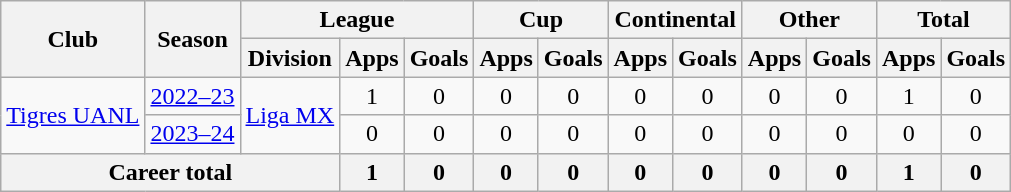<table class=wikitable style=text-align:center>
<tr>
<th rowspan="2">Club</th>
<th rowspan="2">Season</th>
<th colspan="3">League</th>
<th colspan="2">Cup</th>
<th colspan="2">Continental</th>
<th colspan="2">Other</th>
<th colspan="2">Total</th>
</tr>
<tr>
<th>Division</th>
<th>Apps</th>
<th>Goals</th>
<th>Apps</th>
<th>Goals</th>
<th>Apps</th>
<th>Goals</th>
<th>Apps</th>
<th>Goals</th>
<th>Apps</th>
<th>Goals</th>
</tr>
<tr>
<td rowspan="2"><a href='#'>Tigres UANL</a></td>
<td><a href='#'>2022–23</a></td>
<td rowspan="2"><a href='#'>Liga MX</a></td>
<td>1</td>
<td>0</td>
<td>0</td>
<td>0</td>
<td>0</td>
<td>0</td>
<td>0</td>
<td>0</td>
<td>1</td>
<td>0</td>
</tr>
<tr>
<td><a href='#'>2023–24</a></td>
<td>0</td>
<td>0</td>
<td>0</td>
<td>0</td>
<td>0</td>
<td>0</td>
<td>0</td>
<td>0</td>
<td>0</td>
<td>0</td>
</tr>
<tr>
<th colspan="3">Career total</th>
<th>1</th>
<th>0</th>
<th>0</th>
<th>0</th>
<th>0</th>
<th>0</th>
<th>0</th>
<th>0</th>
<th>1</th>
<th>0</th>
</tr>
</table>
